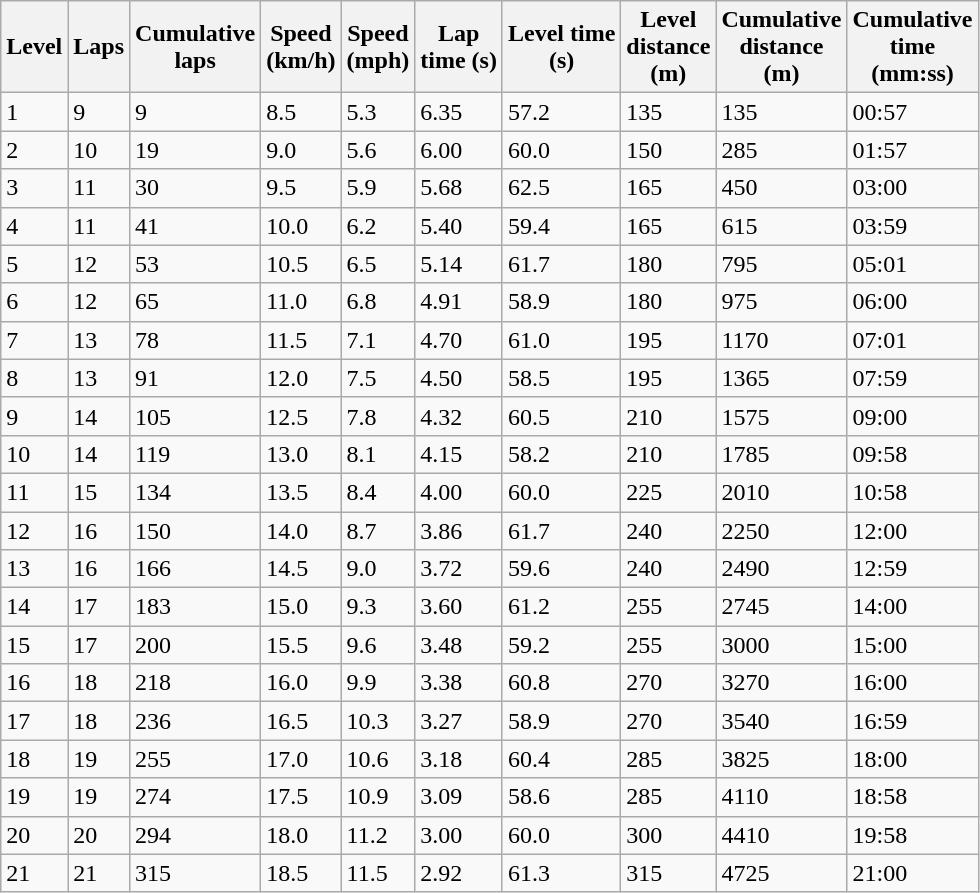<table class="wikitable">
<tr>
<th>Level</th>
<th>Laps</th>
<th>Cumulative<br>laps</th>
<th>Speed<br>(km/h)</th>
<th>Speed<br>(mph)</th>
<th>Lap<br>time (s)</th>
<th>Level time<br>(s)</th>
<th>Level<br>distance<br>(m)</th>
<th>Cumulative<br>distance<br>(m)</th>
<th>Cumulative<br>time<br>(mm:ss)</th>
</tr>
<tr>
<td>1</td>
<td>9</td>
<td>9</td>
<td>8.5</td>
<td>5.3</td>
<td>6.35</td>
<td>57.2</td>
<td>135</td>
<td>135</td>
<td>00:57</td>
</tr>
<tr>
<td>2</td>
<td>10</td>
<td>19</td>
<td>9.0</td>
<td>5.6</td>
<td>6.00</td>
<td>60.0</td>
<td>150</td>
<td>285</td>
<td>01:57</td>
</tr>
<tr>
<td>3</td>
<td>11</td>
<td>30</td>
<td>9.5</td>
<td>5.9</td>
<td>5.68</td>
<td>62.5</td>
<td>165</td>
<td>450</td>
<td>03:00</td>
</tr>
<tr>
<td>4</td>
<td>11</td>
<td>41</td>
<td>10.0</td>
<td>6.2</td>
<td>5.40</td>
<td>59.4</td>
<td>165</td>
<td>615</td>
<td>03:59</td>
</tr>
<tr>
<td>5</td>
<td>12</td>
<td>53</td>
<td>10.5</td>
<td>6.5</td>
<td>5.14</td>
<td>61.7</td>
<td>180</td>
<td>795</td>
<td>05:01</td>
</tr>
<tr>
<td>6</td>
<td>12</td>
<td>65</td>
<td>11.0</td>
<td>6.8</td>
<td>4.91</td>
<td>58.9</td>
<td>180</td>
<td>975</td>
<td>06:00</td>
</tr>
<tr>
<td>7</td>
<td>13</td>
<td>78</td>
<td>11.5</td>
<td>7.1</td>
<td>4.70</td>
<td>61.0</td>
<td>195</td>
<td>1170</td>
<td>07:01</td>
</tr>
<tr>
<td>8</td>
<td>13</td>
<td>91</td>
<td>12.0</td>
<td>7.5</td>
<td>4.50</td>
<td>58.5</td>
<td>195</td>
<td>1365</td>
<td>07:59</td>
</tr>
<tr>
<td>9</td>
<td>14</td>
<td>105</td>
<td>12.5</td>
<td>7.8</td>
<td>4.32</td>
<td>60.5</td>
<td>210</td>
<td>1575</td>
<td>09:00</td>
</tr>
<tr>
<td>10</td>
<td>14</td>
<td>119</td>
<td>13.0</td>
<td>8.1</td>
<td>4.15</td>
<td>58.2</td>
<td>210</td>
<td>1785</td>
<td>09:58</td>
</tr>
<tr>
<td>11</td>
<td>15</td>
<td>134</td>
<td>13.5</td>
<td>8.4</td>
<td>4.00</td>
<td>60.0</td>
<td>225</td>
<td>2010</td>
<td>10:58</td>
</tr>
<tr>
<td>12</td>
<td>16</td>
<td>150</td>
<td>14.0</td>
<td>8.7</td>
<td>3.86</td>
<td>61.7</td>
<td>240</td>
<td>2250</td>
<td>12:00</td>
</tr>
<tr>
<td>13</td>
<td>16</td>
<td>166</td>
<td>14.5</td>
<td>9.0</td>
<td>3.72</td>
<td>59.6</td>
<td>240</td>
<td>2490</td>
<td>12:59</td>
</tr>
<tr>
<td>14</td>
<td>17</td>
<td>183</td>
<td>15.0</td>
<td>9.3</td>
<td>3.60</td>
<td>61.2</td>
<td>255</td>
<td>2745</td>
<td>14:00</td>
</tr>
<tr>
<td>15</td>
<td>17</td>
<td>200</td>
<td>15.5</td>
<td>9.6</td>
<td>3.48</td>
<td>59.2</td>
<td>255</td>
<td>3000</td>
<td>15:00</td>
</tr>
<tr>
<td>16</td>
<td>18</td>
<td>218</td>
<td>16.0</td>
<td>9.9</td>
<td>3.38</td>
<td>60.8</td>
<td>270</td>
<td>3270</td>
<td>16:00</td>
</tr>
<tr>
<td>17</td>
<td>18</td>
<td>236</td>
<td>16.5</td>
<td>10.3</td>
<td>3.27</td>
<td>58.9</td>
<td>270</td>
<td>3540</td>
<td>16:59</td>
</tr>
<tr>
<td>18</td>
<td>19</td>
<td>255</td>
<td>17.0</td>
<td>10.6</td>
<td>3.18</td>
<td>60.4</td>
<td>285</td>
<td>3825</td>
<td>18:00</td>
</tr>
<tr>
<td>19</td>
<td>19</td>
<td>274</td>
<td>17.5</td>
<td>10.9</td>
<td>3.09</td>
<td>58.6</td>
<td>285</td>
<td>4110</td>
<td>18:58</td>
</tr>
<tr>
<td>20</td>
<td>20</td>
<td>294</td>
<td>18.0</td>
<td>11.2</td>
<td>3.00</td>
<td>60.0</td>
<td>300</td>
<td>4410</td>
<td>19:58</td>
</tr>
<tr>
<td>21</td>
<td>21</td>
<td>315</td>
<td>18.5</td>
<td>11.5</td>
<td>2.92</td>
<td>61.3</td>
<td>315</td>
<td>4725</td>
<td>21:00</td>
</tr>
</table>
